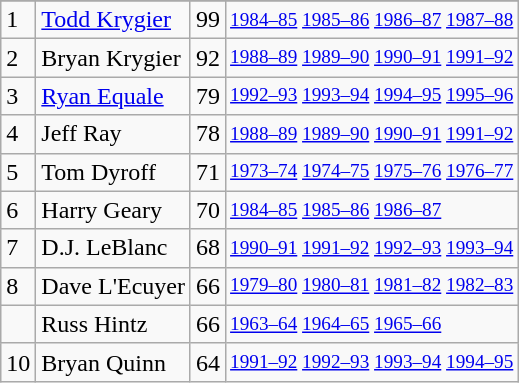<table class="wikitable">
<tr>
</tr>
<tr>
<td>1</td>
<td><a href='#'>Todd Krygier</a></td>
<td>99</td>
<td style="font-size:80%;"><a href='#'>1984–85</a> <a href='#'>1985–86</a> <a href='#'>1986–87</a> <a href='#'>1987–88</a></td>
</tr>
<tr>
<td>2</td>
<td>Bryan Krygier</td>
<td>92</td>
<td style="font-size:80%;"><a href='#'>1988–89</a> <a href='#'>1989–90</a> <a href='#'>1990–91</a> <a href='#'>1991–92</a></td>
</tr>
<tr>
<td>3</td>
<td><a href='#'>Ryan Equale</a></td>
<td>79</td>
<td style="font-size:80%;"><a href='#'>1992–93</a> <a href='#'>1993–94</a> <a href='#'>1994–95</a> <a href='#'>1995–96</a></td>
</tr>
<tr>
<td>4</td>
<td>Jeff Ray</td>
<td>78</td>
<td style="font-size:80%;"><a href='#'>1988–89</a> <a href='#'>1989–90</a> <a href='#'>1990–91</a> <a href='#'>1991–92</a></td>
</tr>
<tr>
<td>5</td>
<td>Tom Dyroff</td>
<td>71</td>
<td style="font-size:80%;"><a href='#'>1973–74</a> <a href='#'>1974–75</a> <a href='#'>1975–76</a> <a href='#'>1976–77</a></td>
</tr>
<tr>
<td>6</td>
<td>Harry Geary</td>
<td>70</td>
<td style="font-size:80%;"><a href='#'>1984–85</a> <a href='#'>1985–86</a> <a href='#'>1986–87</a></td>
</tr>
<tr>
<td>7</td>
<td>D.J. LeBlanc</td>
<td>68</td>
<td style="font-size:80%;"><a href='#'>1990–91</a> <a href='#'>1991–92</a> <a href='#'>1992–93</a> <a href='#'>1993–94</a></td>
</tr>
<tr>
<td>8</td>
<td>Dave L'Ecuyer</td>
<td>66</td>
<td style="font-size:80%;"><a href='#'>1979–80</a> <a href='#'>1980–81</a> <a href='#'>1981–82</a> <a href='#'>1982–83</a></td>
</tr>
<tr>
<td></td>
<td>Russ Hintz</td>
<td>66</td>
<td style="font-size:80%;"><a href='#'>1963–64</a> <a href='#'>1964–65</a> <a href='#'>1965–66</a></td>
</tr>
<tr>
<td>10</td>
<td>Bryan Quinn</td>
<td>64</td>
<td style="font-size:80%;"><a href='#'>1991–92</a> <a href='#'>1992–93</a> <a href='#'>1993–94</a> <a href='#'>1994–95</a></td>
</tr>
</table>
